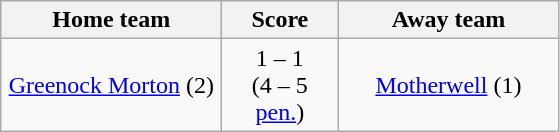<table class="wikitable" style="text-align: center">
<tr>
<th width=140>Home team</th>
<th width=70>Score</th>
<th width=140>Away team</th>
</tr>
<tr>
<td><a href='#'>Greenock Morton</a> (2)</td>
<td>1 – 1<br> (4 – 5 <a href='#'>pen.</a>)</td>
<td><a href='#'>Motherwell</a> (1)</td>
</tr>
</table>
